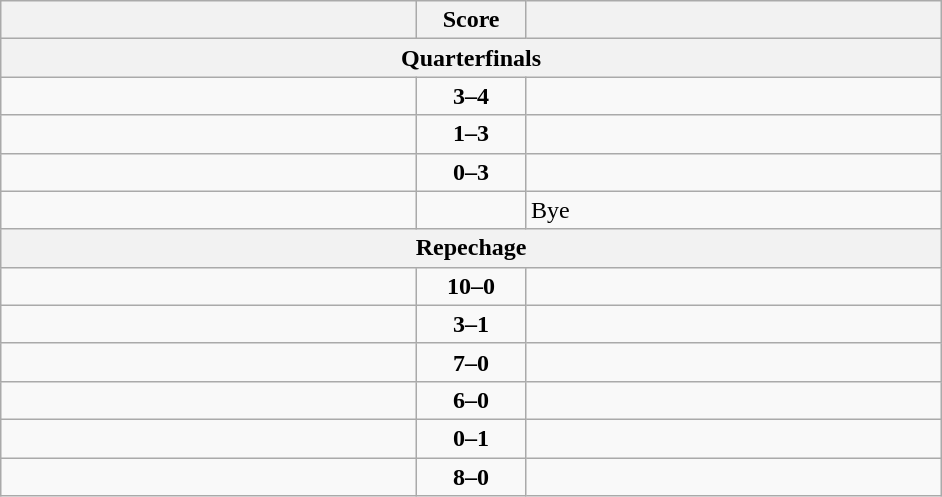<table class="wikitable" style="text-align: left;">
<tr>
<th align="right" width="270"></th>
<th width="65">Score</th>
<th align="left" width="270"></th>
</tr>
<tr>
<th colspan="3">Quarterfinals</th>
</tr>
<tr>
<td></td>
<td align=center><strong>3–4</strong></td>
<td><strong></strong></td>
</tr>
<tr>
<td></td>
<td align=center><strong>1–3</strong></td>
<td><strong></strong></td>
</tr>
<tr>
<td></td>
<td align=center><strong>0–3</strong></td>
<td><strong></strong></td>
</tr>
<tr>
<td><strong></strong></td>
<td align=center></td>
<td>Bye</td>
</tr>
<tr>
<th colspan="3">Repechage</th>
</tr>
<tr>
<td><strong></strong></td>
<td align=center><strong>10–0</strong></td>
<td></td>
</tr>
<tr>
<td><strong></strong></td>
<td align=center><strong>3–1</strong></td>
<td></td>
</tr>
<tr>
<td><strong></strong></td>
<td align=center><strong>7–0</strong></td>
<td></td>
</tr>
<tr>
<td><strong></strong></td>
<td align=center><strong>6–0</strong></td>
<td></td>
</tr>
<tr>
<td></td>
<td align=center><strong>0–1</strong></td>
<td><strong></strong></td>
</tr>
<tr>
<td><strong></strong></td>
<td align=center><strong>8–0</strong></td>
<td></td>
</tr>
</table>
